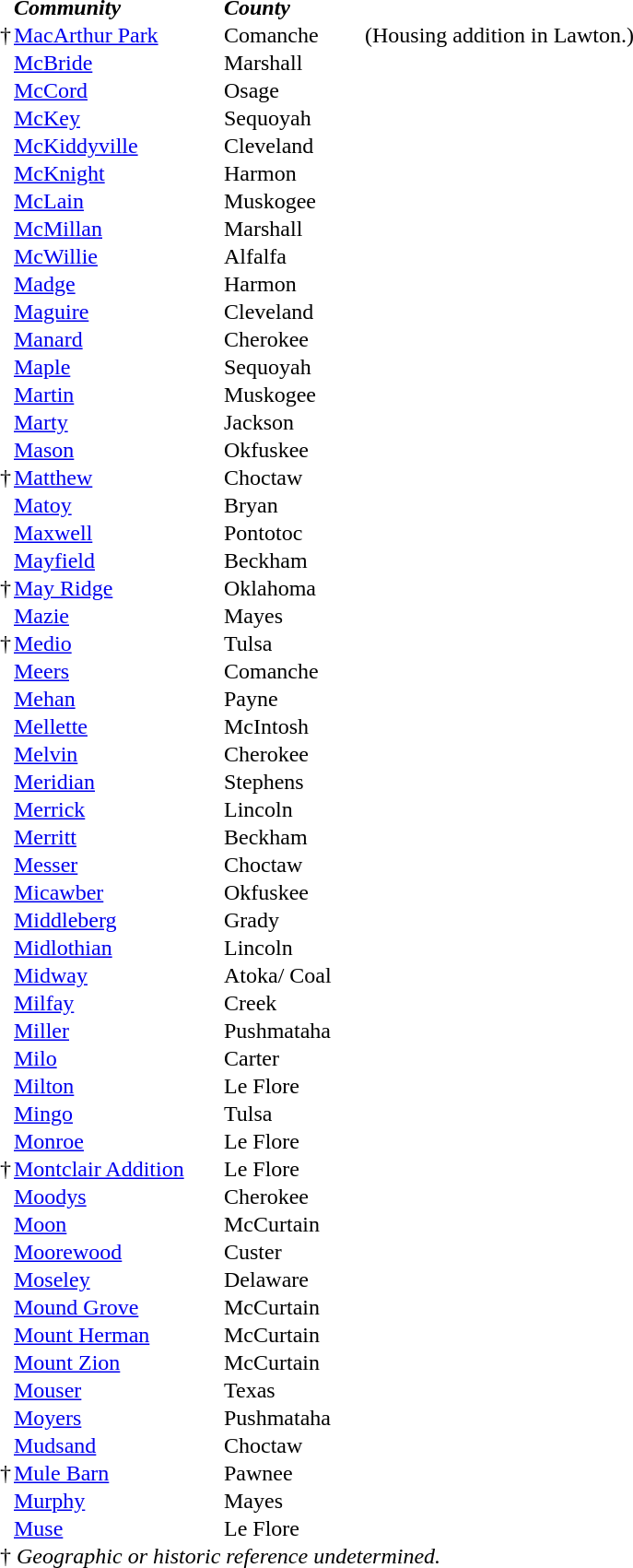<table border="0" cellpadding="0">
<tr>
<td></td>
<td width="150px"><strong><em>Community</em></strong></td>
<td width="100px"><strong><em>County</em></strong></td>
<td width="300px"></td>
</tr>
<tr>
<td>†</td>
<td><a href='#'>MacArthur Park</a></td>
<td>Comanche</td>
<td>(Housing addition in Lawton.)</td>
</tr>
<tr>
<td></td>
<td><a href='#'>McBride</a></td>
<td>Marshall</td>
<td></td>
</tr>
<tr>
<td></td>
<td><a href='#'>McCord</a></td>
<td>Osage</td>
<td></td>
</tr>
<tr>
<td></td>
<td><a href='#'>McKey</a></td>
<td>Sequoyah</td>
<td></td>
</tr>
<tr>
<td></td>
<td><a href='#'>McKiddyville</a></td>
<td>Cleveland</td>
<td></td>
</tr>
<tr>
<td></td>
<td><a href='#'>McKnight</a></td>
<td>Harmon</td>
<td></td>
</tr>
<tr>
<td></td>
<td><a href='#'>McLain</a></td>
<td>Muskogee</td>
<td></td>
</tr>
<tr>
<td></td>
<td><a href='#'>McMillan</a></td>
<td>Marshall</td>
<td></td>
</tr>
<tr>
<td></td>
<td><a href='#'>McWillie</a></td>
<td>Alfalfa</td>
<td></td>
</tr>
<tr>
<td></td>
<td><a href='#'>Madge</a></td>
<td>Harmon</td>
<td></td>
</tr>
<tr>
<td></td>
<td><a href='#'>Maguire</a></td>
<td>Cleveland</td>
<td></td>
</tr>
<tr>
<td></td>
<td><a href='#'>Manard</a></td>
<td>Cherokee</td>
<td></td>
</tr>
<tr>
<td></td>
<td><a href='#'>Maple</a></td>
<td>Sequoyah</td>
<td></td>
</tr>
<tr>
<td></td>
<td><a href='#'>Martin</a></td>
<td>Muskogee</td>
<td></td>
</tr>
<tr>
<td></td>
<td><a href='#'>Marty</a></td>
<td>Jackson</td>
<td></td>
</tr>
<tr>
<td></td>
<td><a href='#'>Mason</a></td>
<td>Okfuskee</td>
<td></td>
</tr>
<tr>
<td>†</td>
<td><a href='#'>Matthew</a></td>
<td>Choctaw</td>
<td></td>
</tr>
<tr>
<td></td>
<td><a href='#'>Matoy</a></td>
<td>Bryan</td>
<td></td>
</tr>
<tr>
<td></td>
<td><a href='#'>Maxwell</a></td>
<td>Pontotoc</td>
<td></td>
</tr>
<tr>
<td></td>
<td><a href='#'>Mayfield</a></td>
<td>Beckham</td>
<td></td>
</tr>
<tr>
<td>†</td>
<td><a href='#'>May Ridge</a></td>
<td>Oklahoma</td>
<td></td>
</tr>
<tr>
<td></td>
<td><a href='#'>Mazie</a></td>
<td>Mayes</td>
<td></td>
</tr>
<tr>
<td>†</td>
<td><a href='#'>Medio</a></td>
<td>Tulsa</td>
<td></td>
</tr>
<tr>
<td></td>
<td><a href='#'>Meers</a></td>
<td>Comanche</td>
<td></td>
</tr>
<tr>
<td></td>
<td><a href='#'>Mehan</a></td>
<td>Payne</td>
<td></td>
</tr>
<tr>
<td></td>
<td><a href='#'>Mellette</a></td>
<td>McIntosh</td>
<td></td>
</tr>
<tr>
<td></td>
<td><a href='#'>Melvin</a></td>
<td>Cherokee</td>
<td></td>
</tr>
<tr>
<td></td>
<td><a href='#'>Meridian</a></td>
<td>Stephens</td>
<td></td>
</tr>
<tr>
<td></td>
<td><a href='#'>Merrick</a></td>
<td>Lincoln</td>
<td></td>
</tr>
<tr>
<td></td>
<td><a href='#'>Merritt</a></td>
<td>Beckham</td>
<td></td>
</tr>
<tr>
<td></td>
<td><a href='#'>Messer</a></td>
<td>Choctaw</td>
<td></td>
</tr>
<tr>
<td></td>
<td><a href='#'>Micawber</a></td>
<td>Okfuskee</td>
<td></td>
</tr>
<tr>
<td></td>
<td><a href='#'>Middleberg</a></td>
<td>Grady</td>
<td></td>
</tr>
<tr>
<td></td>
<td><a href='#'>Midlothian</a></td>
<td>Lincoln</td>
<td></td>
</tr>
<tr>
<td></td>
<td><a href='#'>Midway</a></td>
<td>Atoka/ Coal</td>
<td></td>
</tr>
<tr>
<td></td>
<td><a href='#'>Milfay</a></td>
<td>Creek</td>
<td></td>
</tr>
<tr>
<td></td>
<td><a href='#'>Miller</a></td>
<td>Pushmataha</td>
<td></td>
</tr>
<tr>
<td></td>
<td><a href='#'>Milo</a></td>
<td>Carter</td>
<td></td>
</tr>
<tr>
<td></td>
<td><a href='#'>Milton</a></td>
<td>Le Flore</td>
<td></td>
</tr>
<tr>
<td></td>
<td><a href='#'>Mingo</a></td>
<td>Tulsa</td>
<td></td>
</tr>
<tr>
<td></td>
<td><a href='#'>Monroe</a></td>
<td>Le Flore</td>
<td></td>
</tr>
<tr>
<td>†</td>
<td><a href='#'>Montclair Addition</a></td>
<td>Le Flore</td>
<td></td>
</tr>
<tr>
<td></td>
<td><a href='#'>Moodys</a></td>
<td>Cherokee</td>
<td></td>
</tr>
<tr>
<td></td>
<td><a href='#'>Moon</a></td>
<td>McCurtain</td>
<td></td>
</tr>
<tr>
<td></td>
<td><a href='#'>Moorewood</a></td>
<td>Custer</td>
<td></td>
</tr>
<tr>
<td></td>
<td><a href='#'>Moseley</a></td>
<td>Delaware</td>
<td></td>
</tr>
<tr>
<td></td>
<td><a href='#'>Mound Grove</a></td>
<td>McCurtain</td>
<td></td>
</tr>
<tr>
<td></td>
<td><a href='#'>Mount Herman</a></td>
<td>McCurtain</td>
<td></td>
</tr>
<tr>
<td></td>
<td><a href='#'>Mount Zion</a></td>
<td>McCurtain</td>
<td></td>
</tr>
<tr>
<td></td>
<td><a href='#'>Mouser</a></td>
<td>Texas</td>
<td></td>
</tr>
<tr>
<td></td>
<td><a href='#'>Moyers</a></td>
<td>Pushmataha</td>
<td></td>
</tr>
<tr>
<td></td>
<td><a href='#'>Mudsand</a></td>
<td>Choctaw</td>
<td></td>
</tr>
<tr>
<td>†</td>
<td><a href='#'>Mule Barn</a></td>
<td>Pawnee</td>
<td></td>
</tr>
<tr>
<td></td>
<td><a href='#'>Murphy</a></td>
<td>Mayes</td>
<td></td>
</tr>
<tr>
<td></td>
<td><a href='#'>Muse</a></td>
<td>Le Flore</td>
<td></td>
</tr>
<tr>
<td colspan="4">† <em>Geographic or historic reference undetermined.</em></td>
</tr>
</table>
